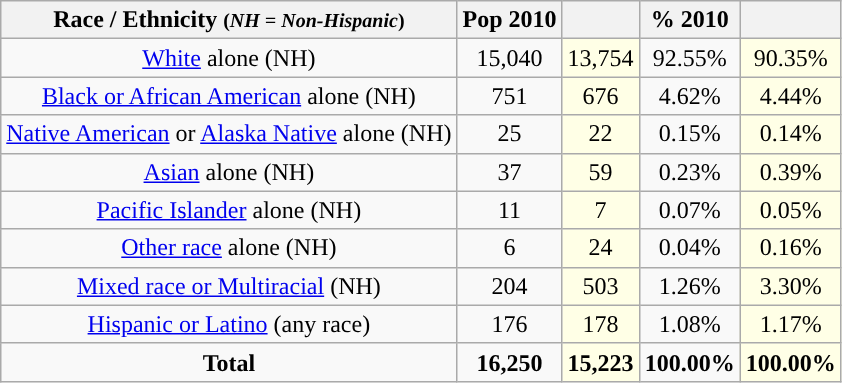<table class="wikitable" style="text-align:center;">
<tr>
<th>Race / Ethnicity <small>(<em>NH = Non-Hispanic</em>)</small></th>
<th>Pop 2010</th>
<th></th>
<th>% 2010</th>
<th></th>
</tr>
<tr>
<td><a href='#'>White</a> alone (NH)</td>
<td>15,040</td>
<td style='background: #ffffe6;'>13,754</td>
<td>92.55%</td>
<td style='background: #ffffe6;'>90.35%</td>
</tr>
<tr>
<td><a href='#'>Black or African American</a> alone (NH)</td>
<td>751</td>
<td style='background: #ffffe6;'>676</td>
<td>4.62%</td>
<td style='background: #ffffe6;'>4.44%</td>
</tr>
<tr>
<td><a href='#'>Native American</a> or <a href='#'>Alaska Native</a> alone (NH)</td>
<td>25</td>
<td style='background: #ffffe6;'>22</td>
<td>0.15%</td>
<td style='background: #ffffe6;'>0.14%</td>
</tr>
<tr>
<td><a href='#'>Asian</a> alone (NH)</td>
<td>37</td>
<td style='background: #ffffe6;'>59</td>
<td>0.23%</td>
<td style='background: #ffffe6;'>0.39%</td>
</tr>
<tr>
<td><a href='#'>Pacific Islander</a> alone (NH)</td>
<td>11</td>
<td style='background: #ffffe6;'>7</td>
<td>0.07%</td>
<td style='background: #ffffe6;'>0.05%</td>
</tr>
<tr>
<td><a href='#'>Other race</a> alone (NH)</td>
<td>6</td>
<td style='background: #ffffe6;'>24</td>
<td>0.04%</td>
<td style='background: #ffffe6;'>0.16%</td>
</tr>
<tr>
<td><a href='#'>Mixed race or Multiracial</a> (NH)</td>
<td>204</td>
<td style='background: #ffffe6;'>503</td>
<td>1.26%</td>
<td style='background: #ffffe6;'>3.30%</td>
</tr>
<tr>
<td><a href='#'>Hispanic or Latino</a> (any race)</td>
<td>176</td>
<td style='background: #ffffe6;'>178</td>
<td>1.08%</td>
<td style='background: #ffffe6;'>1.17%</td>
</tr>
<tr>
<td><strong>Total</strong></td>
<td><strong>16,250</strong></td>
<td style='background: #ffffe6;'><strong>15,223</strong></td>
<td><strong>100.00%</strong></td>
<td style='background: #ffffe6;'><strong>100.00%</strong></td>
</tr>
</table>
